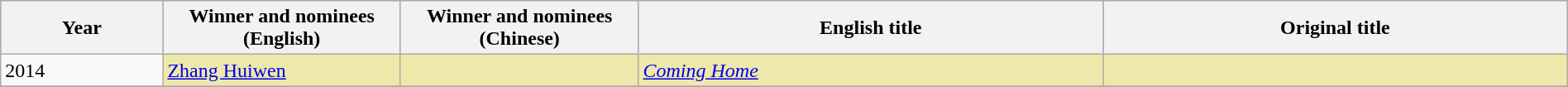<table class="wikitable" style="width:100%;">
<tr style="background:#bebebe">
<th width="100"><strong>Year</strong></th>
<th width="150"><strong>Winner and nominees<br>(English)</strong></th>
<th width="150"><strong>Winner and nominees<br>(Chinese)</strong></th>
<th width="300"><strong>English title</strong></th>
<th width="300"><strong>Original title</strong></th>
</tr>
<tr>
<td rowspan="1">2014</td>
<td style="background:#EEE8AA;"><a href='#'>Zhang Huiwen</a></td>
<td style="background:#EEE8AA;"></td>
<td style="background:#EEE8AA;"><em><a href='#'>Coming Home</a></em></td>
<td style="background:#EEE8AA;"></td>
</tr>
<tr>
</tr>
</table>
